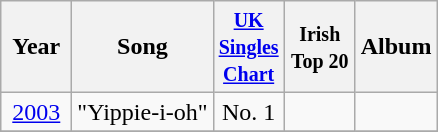<table class="wikitable">
<tr>
<th width="40">Year</th>
<th>Song</th>
<th width="40"><small><a href='#'>UK Singles Chart</a></small></th>
<th width="40"><small>Irish Top 20</small></th>
<th>Album</th>
</tr>
<tr>
<td align="center"><a href='#'>2003</a></td>
<td>"Yippie-i-oh"</td>
<td align="center">No. 1</td>
<td align="center"></td>
<td></td>
</tr>
<tr>
</tr>
</table>
